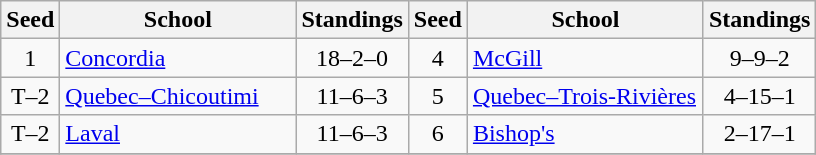<table class="wikitable">
<tr>
<th>Seed</th>
<th style="width:150px">School</th>
<th>Standings</th>
<th>Seed</th>
<th style="width:150px">School</th>
<th>Standings</th>
</tr>
<tr>
<td align=center>1</td>
<td><a href='#'>Concordia</a></td>
<td align=center>18–2–0</td>
<td align=center>4</td>
<td><a href='#'>McGill</a></td>
<td align=center>9–9–2</td>
</tr>
<tr>
<td align=center>T–2</td>
<td><a href='#'>Quebec–Chicoutimi</a></td>
<td align=center>11–6–3</td>
<td align=center>5</td>
<td><a href='#'>Quebec–Trois-Rivières</a></td>
<td align=center>4–15–1</td>
</tr>
<tr>
<td align=center>T–2</td>
<td><a href='#'>Laval</a></td>
<td align=center>11–6–3</td>
<td align=center>6</td>
<td><a href='#'>Bishop's</a></td>
<td align=center>2–17–1</td>
</tr>
<tr>
</tr>
</table>
